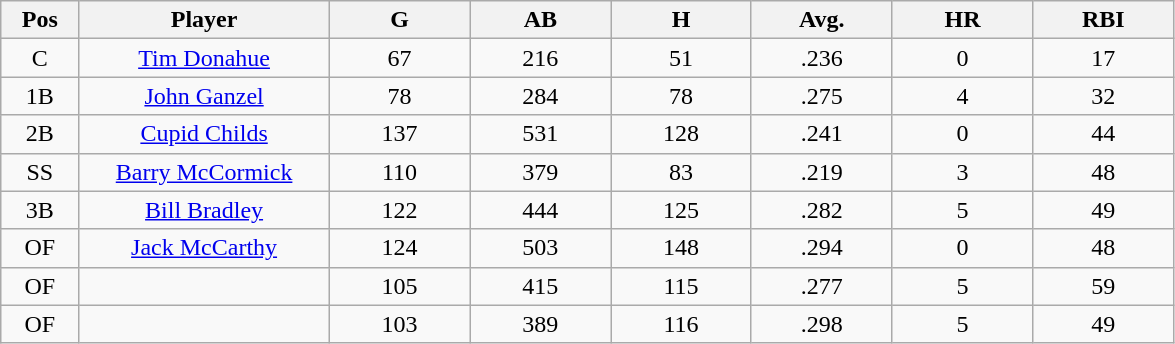<table class="wikitable sortable">
<tr>
<th bgcolor="#DDDDFF" width="5%">Pos</th>
<th bgcolor="#DDDDFF" width="16%">Player</th>
<th bgcolor="#DDDDFF" width="9%">G</th>
<th bgcolor="#DDDDFF" width="9%">AB</th>
<th bgcolor="#DDDDFF" width="9%">H</th>
<th bgcolor="#DDDDFF" width="9%">Avg.</th>
<th bgcolor="#DDDDFF" width="9%">HR</th>
<th bgcolor="#DDDDFF" width="9%">RBI</th>
</tr>
<tr align="center">
<td>C</td>
<td><a href='#'>Tim Donahue</a></td>
<td>67</td>
<td>216</td>
<td>51</td>
<td>.236</td>
<td>0</td>
<td>17</td>
</tr>
<tr align=center>
<td>1B</td>
<td><a href='#'>John Ganzel</a></td>
<td>78</td>
<td>284</td>
<td>78</td>
<td>.275</td>
<td>4</td>
<td>32</td>
</tr>
<tr align=center>
<td>2B</td>
<td><a href='#'>Cupid Childs</a></td>
<td>137</td>
<td>531</td>
<td>128</td>
<td>.241</td>
<td>0</td>
<td>44</td>
</tr>
<tr align=center>
<td>SS</td>
<td><a href='#'>Barry McCormick</a></td>
<td>110</td>
<td>379</td>
<td>83</td>
<td>.219</td>
<td>3</td>
<td>48</td>
</tr>
<tr align=center>
<td>3B</td>
<td><a href='#'>Bill Bradley</a></td>
<td>122</td>
<td>444</td>
<td>125</td>
<td>.282</td>
<td>5</td>
<td>49</td>
</tr>
<tr align=center>
<td>OF</td>
<td><a href='#'>Jack McCarthy</a></td>
<td>124</td>
<td>503</td>
<td>148</td>
<td>.294</td>
<td>0</td>
<td>48</td>
</tr>
<tr align=center>
<td>OF</td>
<td></td>
<td>105</td>
<td>415</td>
<td>115</td>
<td>.277</td>
<td>5</td>
<td>59</td>
</tr>
<tr align="center">
<td>OF</td>
<td></td>
<td>103</td>
<td>389</td>
<td>116</td>
<td>.298</td>
<td>5</td>
<td>49</td>
</tr>
</table>
